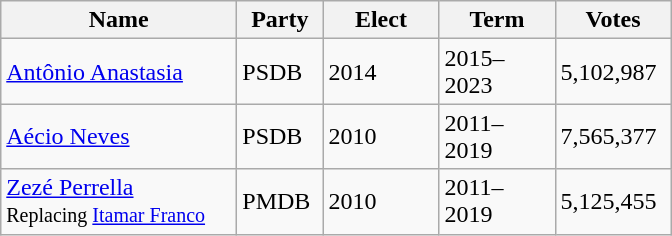<table class="wikitable sortable">
<tr>
<th style="width:150px;">Name</th>
<th style="width:50px;">Party</th>
<th style="width:70px;">Elect</th>
<th style="width:70px;">Term</th>
<th style="width:70px;">Votes</th>
</tr>
<tr>
<td><a href='#'>Antônio Anastasia</a></td>
<td>PSDB</td>
<td>2014</td>
<td>2015–2023</td>
<td>5,102,987</td>
</tr>
<tr>
<td><a href='#'>Aécio Neves</a></td>
<td>PSDB</td>
<td>2010</td>
<td>2011–2019</td>
<td>7,565,377</td>
</tr>
<tr>
<td><a href='#'>Zezé Perrella</a><br><small>Replacing <a href='#'>Itamar Franco</a></small></td>
<td>PMDB</td>
<td>2010</td>
<td>2011–2019</td>
<td>5,125,455</td>
</tr>
</table>
